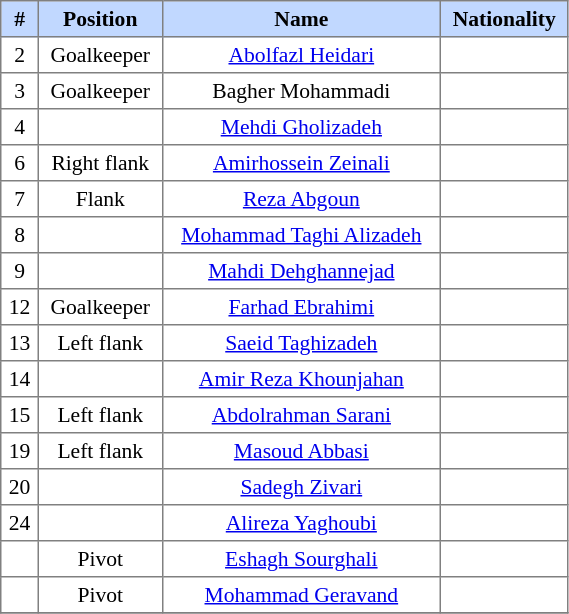<table border=1 style="border-collapse:collapse; font-size:90%;" cellpadding=3 cellspacing=0 width=30%>
<tr bgcolor=#C1D8FF>
<th width=2%>#</th>
<th width=5%>Position</th>
<th width=10%>Name</th>
<th width=5%>Nationality</th>
</tr>
<tr align=center>
<td>2</td>
<td>Goalkeeper</td>
<td><a href='#'>Abolfazl Heidari</a></td>
<td></td>
</tr>
<tr align=center>
<td>3</td>
<td>Goalkeeper</td>
<td>Bagher Mohammadi</td>
<td></td>
</tr>
<tr align=center>
<td>4</td>
<td></td>
<td><a href='#'>Mehdi Gholizadeh</a></td>
<td></td>
</tr>
<tr align=center>
<td>6</td>
<td>Right flank</td>
<td><a href='#'>Amirhossein Zeinali</a></td>
<td></td>
</tr>
<tr align=center>
<td>7</td>
<td>Flank</td>
<td><a href='#'>Reza Abgoun</a></td>
<td></td>
</tr>
<tr align=center>
<td>8</td>
<td></td>
<td><a href='#'>Mohammad Taghi Alizadeh</a></td>
<td></td>
</tr>
<tr align=center>
<td>9</td>
<td></td>
<td><a href='#'>Mahdi Dehghannejad</a></td>
<td></td>
</tr>
<tr align=center>
<td>12</td>
<td>Goalkeeper</td>
<td><a href='#'>Farhad Ebrahimi</a></td>
<td></td>
</tr>
<tr align=center>
<td>13</td>
<td>Left flank</td>
<td><a href='#'>Saeid Taghizadeh</a></td>
<td></td>
</tr>
<tr align=center>
<td>14</td>
<td></td>
<td><a href='#'>Amir Reza Khounjahan</a></td>
<td></td>
</tr>
<tr align=center>
<td>15</td>
<td>Left flank</td>
<td><a href='#'>Abdolrahman Sarani</a></td>
<td></td>
</tr>
<tr align=center>
<td>19</td>
<td>Left flank</td>
<td><a href='#'>Masoud Abbasi</a></td>
<td></td>
</tr>
<tr align=center>
<td>20</td>
<td></td>
<td><a href='#'>Sadegh Zivari</a></td>
<td></td>
</tr>
<tr align=center>
<td>24</td>
<td></td>
<td><a href='#'>Alireza Yaghoubi</a></td>
<td></td>
</tr>
<tr align=center>
<td></td>
<td>Pivot</td>
<td><a href='#'>Eshagh Sourghali</a></td>
<td></td>
</tr>
<tr align=center>
<td></td>
<td>Pivot</td>
<td><a href='#'>Mohammad Geravand</a></td>
<td></td>
</tr>
<tr align=center>
</tr>
</table>
